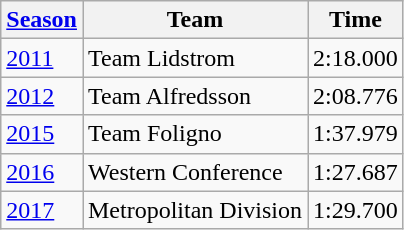<table class="wikitable sortable">
<tr>
<th><a href='#'>Season</a></th>
<th>Team</th>
<th>Time</th>
</tr>
<tr>
<td><a href='#'>2011</a></td>
<td>Team Lidstrom</td>
<td>2:18.000</td>
</tr>
<tr>
<td><a href='#'>2012</a></td>
<td>Team Alfredsson</td>
<td>2:08.776</td>
</tr>
<tr>
<td><a href='#'>2015</a></td>
<td>Team Foligno</td>
<td>1:37.979</td>
</tr>
<tr>
<td><a href='#'>2016</a></td>
<td>Western Conference</td>
<td>1:27.687</td>
</tr>
<tr>
<td><a href='#'>2017</a></td>
<td>Metropolitan Division</td>
<td>1:29.700</td>
</tr>
</table>
